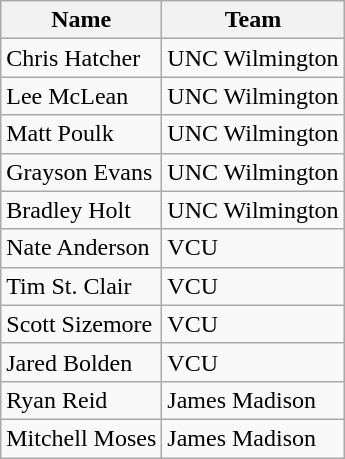<table class=wikitable>
<tr>
<th>Name</th>
<th>Team</th>
</tr>
<tr>
<td>Chris Hatcher</td>
<td>UNC Wilmington</td>
</tr>
<tr>
<td>Lee McLean</td>
<td>UNC Wilmington</td>
</tr>
<tr>
<td>Matt Poulk</td>
<td>UNC Wilmington</td>
</tr>
<tr>
<td>Grayson Evans</td>
<td>UNC Wilmington</td>
</tr>
<tr>
<td>Bradley Holt</td>
<td>UNC Wilmington</td>
</tr>
<tr>
<td>Nate Anderson</td>
<td>VCU</td>
</tr>
<tr>
<td>Tim St. Clair</td>
<td>VCU</td>
</tr>
<tr>
<td>Scott Sizemore</td>
<td>VCU</td>
</tr>
<tr>
<td>Jared Bolden</td>
<td>VCU</td>
</tr>
<tr>
<td>Ryan Reid</td>
<td>James Madison</td>
</tr>
<tr>
<td>Mitchell Moses</td>
<td>James Madison</td>
</tr>
</table>
